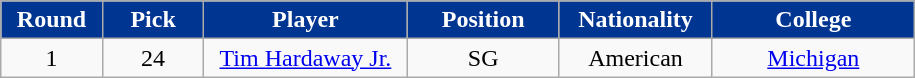<table class="wikitable sortable sortable">
<tr>
<th style="background:#003591; color:white" width="10%">Round</th>
<th style="background:#003591; color:white" width="10%">Pick</th>
<th style="background:#003591; color:white" width="20%">Player</th>
<th style="background:#003591; color:white" width="15%">Position</th>
<th style="background:#003591; color:white" width="15%">Nationality</th>
<th style="background:#003591; color:white" width="20%">College</th>
</tr>
<tr style="text-align: center">
<td>1</td>
<td>24</td>
<td><a href='#'>Tim Hardaway Jr.</a></td>
<td>SG</td>
<td> American</td>
<td><a href='#'>Michigan</a></td>
</tr>
</table>
